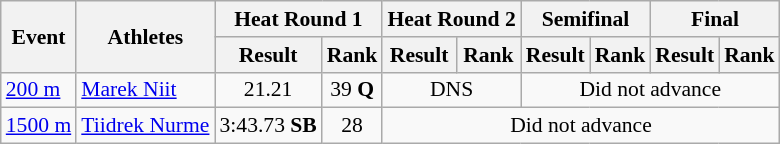<table class="wikitable" border="1" style="font-size:90%">
<tr>
<th rowspan="2">Event</th>
<th rowspan="2">Athletes</th>
<th colspan="2">Heat Round 1</th>
<th colspan="2">Heat Round 2</th>
<th colspan="2">Semifinal</th>
<th colspan="2">Final</th>
</tr>
<tr>
<th>Result</th>
<th>Rank</th>
<th>Result</th>
<th>Rank</th>
<th>Result</th>
<th>Rank</th>
<th>Result</th>
<th>Rank</th>
</tr>
<tr>
<td><a href='#'>200 m</a></td>
<td><a href='#'>Marek Niit</a></td>
<td align=center>21.21</td>
<td align=center>39 <strong>Q</strong></td>
<td align=center colspan=2>DNS</td>
<td align=center colspan=4>Did not advance</td>
</tr>
<tr>
<td><a href='#'>1500 m</a></td>
<td><a href='#'>Tiidrek Nurme</a></td>
<td align=center>3:43.73 <strong>SB</strong></td>
<td align=center>28</td>
<td align=center colspan=6>Did not advance</td>
</tr>
</table>
